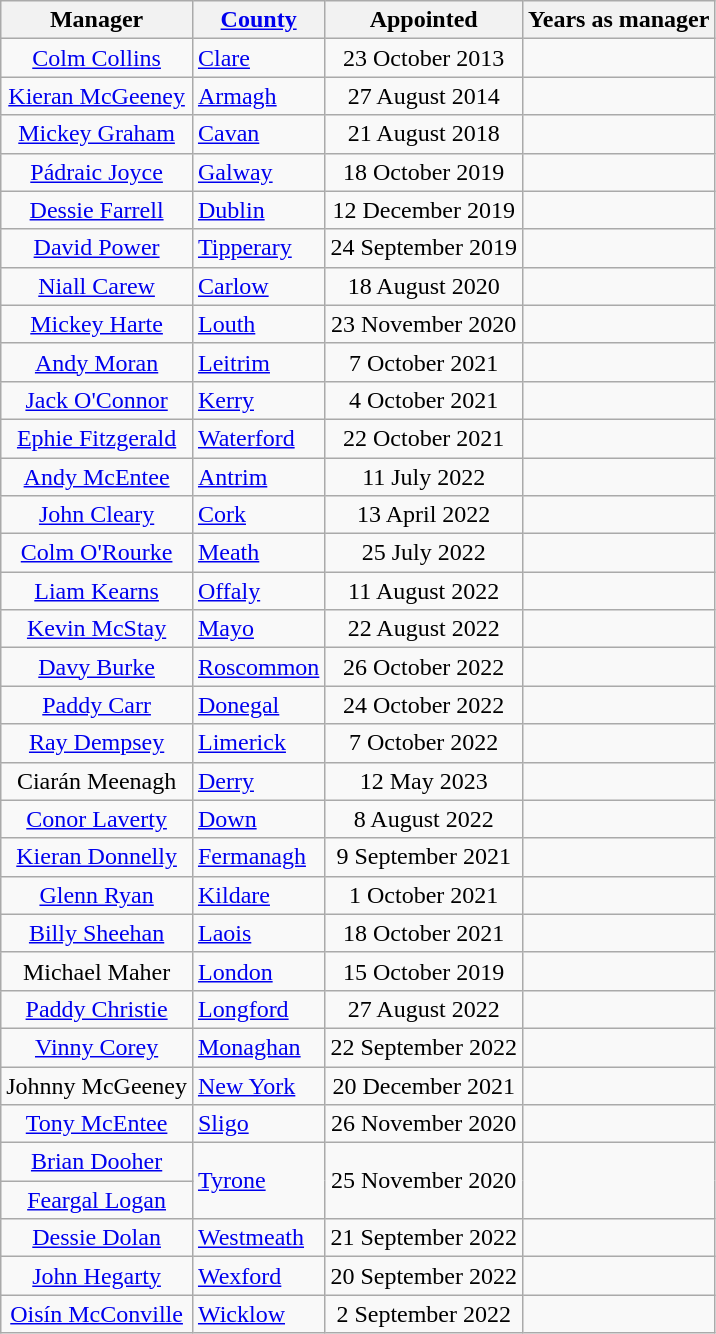<table class="wikitable sortable" style="text-align:center">
<tr>
<th>Manager</th>
<th><a href='#'>County</a></th>
<th>Appointed</th>
<th>Years as manager</th>
</tr>
<tr>
<td><a href='#'>Colm Collins</a></td>
<td style="text-align:left"> <a href='#'>Clare</a></td>
<td>23 October 2013</td>
<td></td>
</tr>
<tr>
<td><a href='#'>Kieran McGeeney</a></td>
<td style="text-align:left"> <a href='#'>Armagh</a></td>
<td>27 August 2014</td>
<td></td>
</tr>
<tr>
<td><a href='#'>Mickey Graham</a></td>
<td style="text-align:left"> <a href='#'>Cavan</a></td>
<td>21 August 2018</td>
<td></td>
</tr>
<tr>
<td><a href='#'>Pádraic Joyce</a></td>
<td style="text-align:left"> <a href='#'>Galway</a></td>
<td>18 October 2019</td>
<td></td>
</tr>
<tr>
<td><a href='#'>Dessie Farrell</a></td>
<td style="text-align:left"> <a href='#'>Dublin</a></td>
<td>12 December 2019</td>
<td></td>
</tr>
<tr>
<td><a href='#'>David Power</a></td>
<td style="text-align:left"> <a href='#'>Tipperary</a></td>
<td>24 September 2019</td>
<td></td>
</tr>
<tr>
<td><a href='#'>Niall Carew</a></td>
<td style="text-align:left"> <a href='#'>Carlow</a></td>
<td>18 August 2020</td>
<td></td>
</tr>
<tr>
<td><a href='#'>Mickey Harte</a></td>
<td style="text-align:left"> <a href='#'>Louth</a></td>
<td>23 November 2020</td>
<td></td>
</tr>
<tr>
<td><a href='#'>Andy Moran</a></td>
<td style="text-align:left"> <a href='#'>Leitrim</a></td>
<td>7 October 2021</td>
<td></td>
</tr>
<tr>
<td><a href='#'>Jack O'Connor</a></td>
<td style="text-align:left"> <a href='#'>Kerry</a></td>
<td>4 October 2021</td>
<td></td>
</tr>
<tr>
<td><a href='#'>Ephie Fitzgerald</a></td>
<td style="text-align:left"> <a href='#'>Waterford</a></td>
<td>22 October 2021</td>
<td></td>
</tr>
<tr>
<td><a href='#'>Andy McEntee</a></td>
<td style="text-align:left"> <a href='#'>Antrim</a></td>
<td>11 July 2022</td>
<td></td>
</tr>
<tr>
<td><a href='#'>John Cleary</a></td>
<td style="text-align:left"> <a href='#'>Cork</a></td>
<td>13 April 2022</td>
<td></td>
</tr>
<tr>
<td><a href='#'>Colm O'Rourke</a></td>
<td style="text-align:left"> <a href='#'>Meath</a></td>
<td>25 July 2022</td>
<td></td>
</tr>
<tr>
<td><a href='#'>Liam Kearns</a></td>
<td style="text-align:left"> <a href='#'>Offaly</a></td>
<td>11 August 2022</td>
<td></td>
</tr>
<tr>
<td><a href='#'>Kevin McStay</a></td>
<td style="text-align:left"> <a href='#'>Mayo</a></td>
<td>22 August 2022</td>
<td></td>
</tr>
<tr>
<td><a href='#'>Davy Burke</a></td>
<td style="text-align:left"> <a href='#'>Roscommon</a></td>
<td>26 October 2022</td>
<td></td>
</tr>
<tr>
<td><a href='#'>Paddy Carr</a></td>
<td style="text-align:left"> <a href='#'>Donegal</a></td>
<td>24 October 2022</td>
<td></td>
</tr>
<tr>
<td><a href='#'>Ray Dempsey</a></td>
<td style="text-align:left"> <a href='#'>Limerick</a></td>
<td>7 October 2022</td>
<td></td>
</tr>
<tr>
<td>Ciarán Meenagh</td>
<td style="text-align:left"> <a href='#'>Derry</a></td>
<td>12 May 2023</td>
<td></td>
</tr>
<tr>
<td><a href='#'>Conor Laverty</a></td>
<td style="text-align:left"> <a href='#'>Down</a></td>
<td>8 August 2022</td>
<td></td>
</tr>
<tr>
<td><a href='#'>Kieran Donnelly</a></td>
<td style="text-align:left"> <a href='#'>Fermanagh</a></td>
<td>9 September 2021</td>
<td></td>
</tr>
<tr>
<td><a href='#'>Glenn Ryan</a></td>
<td style="text-align:left"> <a href='#'>Kildare</a></td>
<td>1 October 2021</td>
<td></td>
</tr>
<tr>
<td><a href='#'>Billy Sheehan</a></td>
<td style="text-align:left"> <a href='#'>Laois</a></td>
<td>18 October 2021</td>
<td></td>
</tr>
<tr>
<td>Michael Maher</td>
<td style="text-align:left"> <a href='#'>London</a></td>
<td>15 October 2019</td>
<td></td>
</tr>
<tr>
<td><a href='#'>Paddy Christie</a></td>
<td style="text-align:left"> <a href='#'>Longford</a></td>
<td>27 August 2022</td>
<td></td>
</tr>
<tr>
<td><a href='#'>Vinny Corey</a></td>
<td style="text-align:left"> <a href='#'>Monaghan</a></td>
<td>22 September 2022</td>
<td></td>
</tr>
<tr>
<td>Johnny McGeeney</td>
<td style="text-align:left"> <a href='#'>New York</a></td>
<td>20 December 2021</td>
<td></td>
</tr>
<tr>
<td><a href='#'>Tony McEntee</a></td>
<td style="text-align:left"> <a href='#'>Sligo</a></td>
<td>26 November 2020</td>
<td></td>
</tr>
<tr>
<td><a href='#'>Brian Dooher</a></td>
<td rowspan="2" style="text-align:left"> <a href='#'>Tyrone</a></td>
<td rowspan="2">25 November 2020</td>
<td rowspan="2"></td>
</tr>
<tr>
<td><a href='#'>Feargal Logan</a></td>
</tr>
<tr>
<td><a href='#'>Dessie Dolan</a></td>
<td style="text-align:left"> <a href='#'>Westmeath</a></td>
<td>21 September 2022</td>
<td></td>
</tr>
<tr>
<td><a href='#'>John Hegarty</a></td>
<td style="text-align:left"> <a href='#'>Wexford</a></td>
<td>20 September 2022</td>
<td></td>
</tr>
<tr>
<td><a href='#'>Oisín McConville</a></td>
<td style="text-align:left"> <a href='#'>Wicklow</a></td>
<td>2 September 2022</td>
<td></td>
</tr>
</table>
